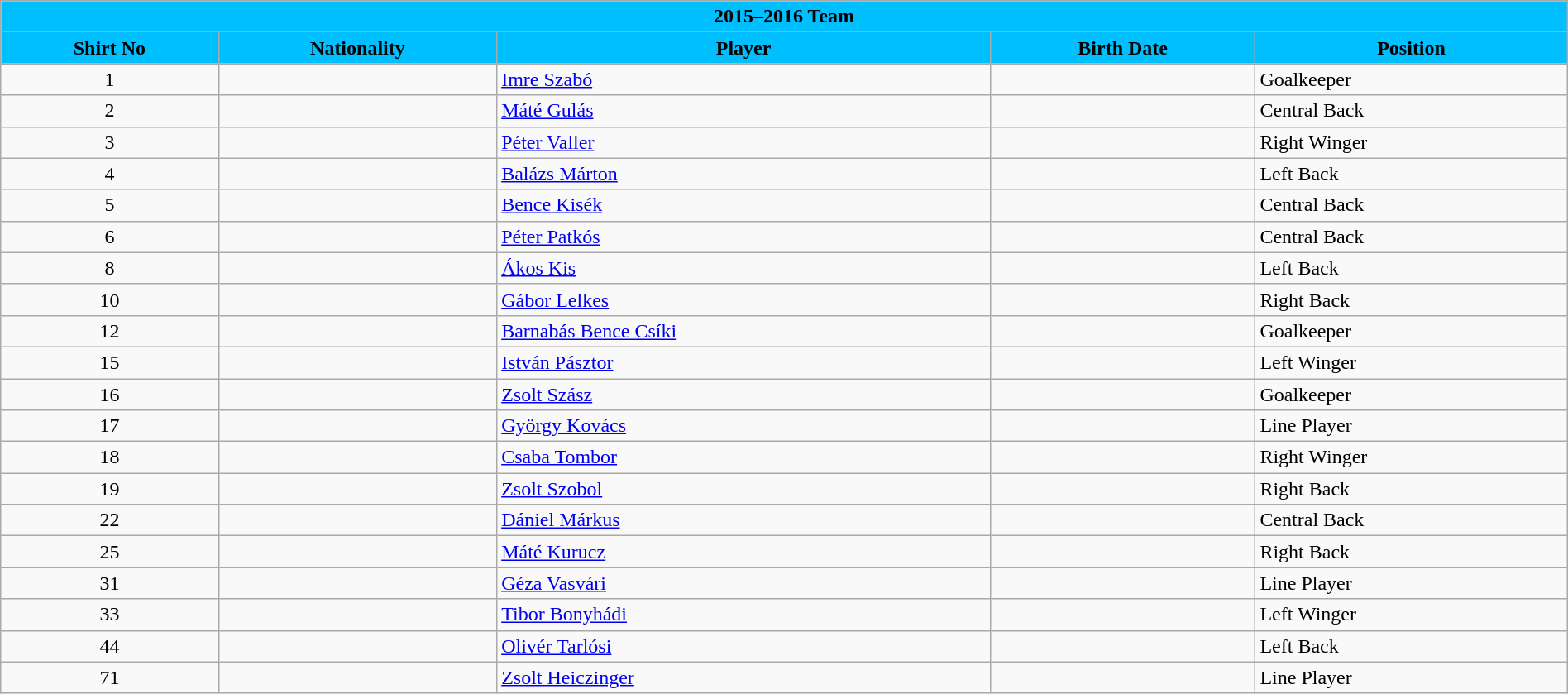<table class="wikitable collapsible collapsed" style="width:100%">
<tr>
<th colspan=5 style="background-color:#00BFFF;color:#000000;text-align:center;"> 2015–2016 Team</th>
</tr>
<tr>
<th style="color:#000000; background:#00BFFF">Shirt No</th>
<th style="color:#000000; background:#00BFFF">Nationality</th>
<th style="color:#000000; background:#00BFFF">Player</th>
<th style="color:#000000; background:#00BFFF">Birth Date</th>
<th style="color:#000000; background:#00BFFF">Position</th>
</tr>
<tr>
<td align=center>1</td>
<td></td>
<td><a href='#'>Imre Szabó</a></td>
<td></td>
<td>Goalkeeper</td>
</tr>
<tr>
<td align=center>2</td>
<td></td>
<td><a href='#'>Máté Gulás</a></td>
<td></td>
<td>Central Back</td>
</tr>
<tr>
<td align=center>3</td>
<td></td>
<td><a href='#'>Péter Valler</a></td>
<td></td>
<td>Right Winger</td>
</tr>
<tr>
<td align=center>4</td>
<td></td>
<td><a href='#'>Balázs Márton</a></td>
<td></td>
<td>Left Back</td>
</tr>
<tr>
<td align=center>5</td>
<td></td>
<td><a href='#'>Bence Kisék</a></td>
<td></td>
<td>Central Back</td>
</tr>
<tr>
<td align=center>6</td>
<td></td>
<td><a href='#'>Péter Patkós</a></td>
<td></td>
<td>Central Back</td>
</tr>
<tr>
<td align=center>8</td>
<td></td>
<td><a href='#'>Ákos Kis</a></td>
<td></td>
<td>Left Back</td>
</tr>
<tr>
<td align=center>10</td>
<td></td>
<td><a href='#'>Gábor Lelkes</a></td>
<td></td>
<td>Right Back</td>
</tr>
<tr>
<td align=center>12</td>
<td></td>
<td><a href='#'>Barnabás Bence Csíki</a></td>
<td></td>
<td>Goalkeeper</td>
</tr>
<tr>
<td align=center>15</td>
<td></td>
<td><a href='#'>István Pásztor</a></td>
<td></td>
<td>Left Winger</td>
</tr>
<tr>
<td align=center>16</td>
<td></td>
<td><a href='#'>Zsolt Szász</a></td>
<td></td>
<td>Goalkeeper</td>
</tr>
<tr>
<td align=center>17</td>
<td></td>
<td><a href='#'>György Kovács</a></td>
<td></td>
<td>Line Player</td>
</tr>
<tr>
<td align=center>18</td>
<td></td>
<td><a href='#'>Csaba Tombor</a></td>
<td></td>
<td>Right Winger</td>
</tr>
<tr>
<td align=center>19</td>
<td></td>
<td><a href='#'>Zsolt Szobol</a></td>
<td></td>
<td>Right Back</td>
</tr>
<tr>
<td align=center>22</td>
<td></td>
<td><a href='#'>Dániel Márkus</a></td>
<td></td>
<td>Central Back</td>
</tr>
<tr>
<td align=center>25</td>
<td></td>
<td><a href='#'>Máté Kurucz</a></td>
<td></td>
<td>Right Back</td>
</tr>
<tr>
<td align=center>31</td>
<td></td>
<td><a href='#'>Géza Vasvári</a></td>
<td></td>
<td>Line Player</td>
</tr>
<tr>
<td align=center>33</td>
<td></td>
<td><a href='#'>Tibor Bonyhádi</a></td>
<td></td>
<td>Left Winger</td>
</tr>
<tr>
<td align=center>44</td>
<td></td>
<td><a href='#'>Olivér Tarlósi</a></td>
<td></td>
<td>Left Back</td>
</tr>
<tr>
<td align=center>71</td>
<td></td>
<td><a href='#'>Zsolt Heiczinger</a></td>
<td></td>
<td>Line Player</td>
</tr>
</table>
